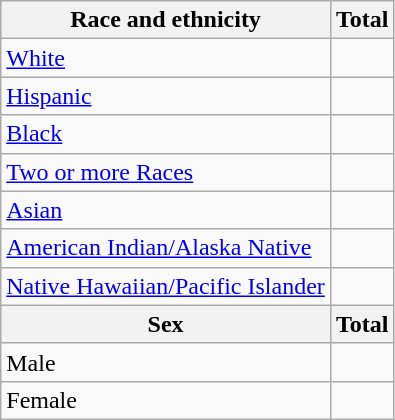<table class="wikitable floatright sortable collapsible"; text-align:right; font-size:80%;">
<tr>
<th>Race and ethnicity</th>
<th colspan="2" data-sort-type=number>Total</th>
</tr>
<tr>
<td><a href='#'>White</a></td>
<td align=right></td>
</tr>
<tr>
<td><a href='#'>Hispanic</a></td>
<td align=right></td>
</tr>
<tr>
<td><a href='#'>Black</a></td>
<td align=right></td>
</tr>
<tr>
<td><a href='#'>Two or more Races</a></td>
<td align=right></td>
</tr>
<tr>
<td><a href='#'>Asian</a></td>
<td align=right></td>
</tr>
<tr>
<td><a href='#'>American Indian/Alaska Native</a></td>
<td align=right></td>
</tr>
<tr>
<td><a href='#'>Native Hawaiian/Pacific Islander</a></td>
<td align=right></td>
</tr>
<tr>
<th>Sex</th>
<th colspan="2" data-sort-type=number>Total</th>
</tr>
<tr>
<td>Male</td>
<td align=right></td>
</tr>
<tr>
<td>Female</td>
<td align=right></td>
</tr>
</table>
